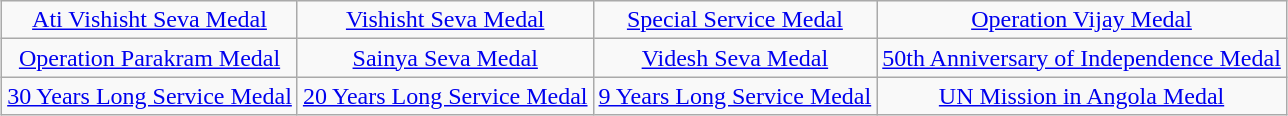<table class="wikitable" style="margin:1em auto;text-align:center;">
<tr>
<td><a href='#'>Ati Vishisht Seva Medal</a></td>
<td><a href='#'>Vishisht Seva Medal</a></td>
<td><a href='#'>Special Service Medal</a></td>
<td><a href='#'>Operation Vijay Medal</a></td>
</tr>
<tr>
<td><a href='#'>Operation Parakram Medal</a></td>
<td><a href='#'>Sainya Seva Medal</a></td>
<td><a href='#'>Videsh Seva Medal</a></td>
<td><a href='#'>50th Anniversary of Independence Medal</a></td>
</tr>
<tr>
<td><a href='#'>30 Years Long Service Medal</a></td>
<td><a href='#'>20 Years Long Service Medal</a></td>
<td><a href='#'>9 Years Long Service Medal</a></td>
<td><a href='#'>UN Mission in Angola Medal</a></td>
</tr>
</table>
